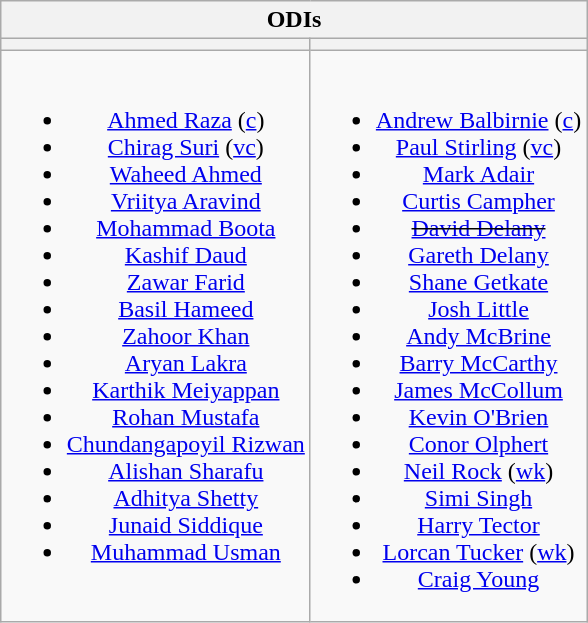<table class="wikitable" style="text-align:center; margin:auto">
<tr>
<th colspan=2>ODIs</th>
</tr>
<tr>
<th></th>
<th></th>
</tr>
<tr style="vertical-align:top">
<td><br><ul><li><a href='#'>Ahmed Raza</a> (<a href='#'>c</a>)</li><li><a href='#'>Chirag Suri</a> (<a href='#'>vc</a>)</li><li><a href='#'>Waheed Ahmed</a></li><li><a href='#'>Vriitya Aravind</a></li><li><a href='#'>Mohammad Boota</a></li><li><a href='#'>Kashif Daud</a></li><li><a href='#'>Zawar Farid</a></li><li><a href='#'>Basil Hameed</a></li><li><a href='#'>Zahoor Khan</a></li><li><a href='#'>Aryan Lakra</a></li><li><a href='#'>Karthik Meiyappan</a></li><li><a href='#'>Rohan Mustafa</a></li><li><a href='#'>Chundangapoyil Rizwan</a></li><li><a href='#'>Alishan Sharafu</a></li><li><a href='#'>Adhitya Shetty</a></li><li><a href='#'>Junaid Siddique</a></li><li><a href='#'>Muhammad Usman</a></li></ul></td>
<td><br><ul><li><a href='#'>Andrew Balbirnie</a> (<a href='#'>c</a>)</li><li><a href='#'>Paul Stirling</a> (<a href='#'>vc</a>)</li><li><a href='#'>Mark Adair</a></li><li><a href='#'>Curtis Campher</a></li><li><s><a href='#'>David Delany</a></s></li><li><a href='#'>Gareth Delany</a></li><li><a href='#'>Shane Getkate</a></li><li><a href='#'>Josh Little</a></li><li><a href='#'>Andy McBrine</a></li><li><a href='#'>Barry McCarthy</a></li><li><a href='#'>James McCollum</a></li><li><a href='#'>Kevin O'Brien</a></li><li><a href='#'>Conor Olphert</a></li><li><a href='#'>Neil Rock</a> (<a href='#'>wk</a>)</li><li><a href='#'>Simi Singh</a></li><li><a href='#'>Harry Tector</a></li><li><a href='#'>Lorcan Tucker</a> (<a href='#'>wk</a>)</li><li><a href='#'>Craig Young</a></li></ul></td>
</tr>
</table>
